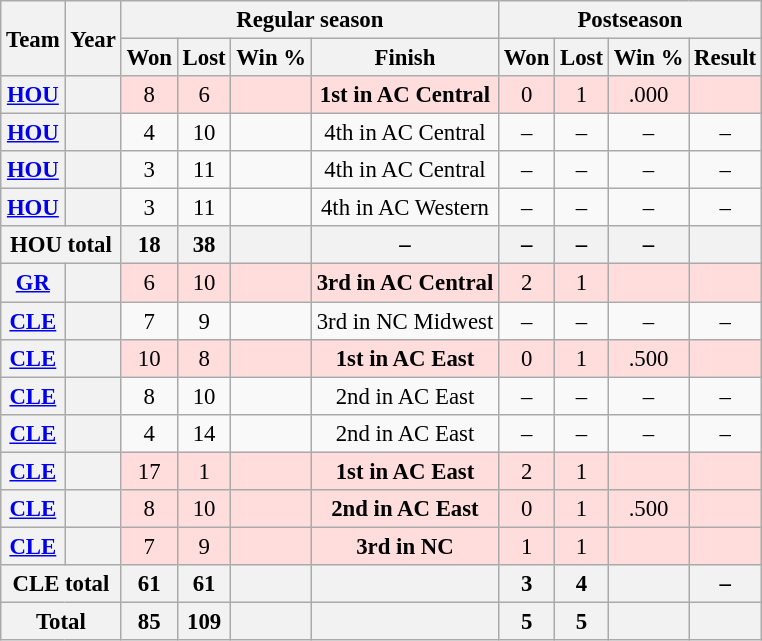<table class="wikitable" style="font-size: 95%; text-align:center;">
<tr>
<th rowspan="2">Team</th>
<th rowspan="2">Year</th>
<th colspan="4">Regular season</th>
<th colspan="4">Postseason</th>
</tr>
<tr>
<th>Won</th>
<th>Lost</th>
<th>Win %</th>
<th>Finish</th>
<th>Won</th>
<th>Lost</th>
<th>Win %</th>
<th>Result</th>
</tr>
<tr ! style="background:#fdd;">
<th><a href='#'>HOU</a></th>
<th></th>
<td>8</td>
<td>6</td>
<td></td>
<td><strong>1st in AC Central</strong></td>
<td>0</td>
<td>1</td>
<td>.000</td>
<td></td>
</tr>
<tr>
<th><a href='#'>HOU</a></th>
<th></th>
<td>4</td>
<td>10</td>
<td></td>
<td>4th in AC Central</td>
<td>–</td>
<td>–</td>
<td>–</td>
<td>–</td>
</tr>
<tr>
<th><a href='#'>HOU</a></th>
<th></th>
<td>3</td>
<td>11</td>
<td></td>
<td>4th in AC Central</td>
<td>–</td>
<td>–</td>
<td>–</td>
<td>–</td>
</tr>
<tr>
<th><a href='#'>HOU</a></th>
<th></th>
<td>3</td>
<td>11</td>
<td></td>
<td>4th in AC Western</td>
<td>–</td>
<td>–</td>
<td>–</td>
<td>–</td>
</tr>
<tr>
<th colspan="2">HOU total</th>
<th>18</th>
<th>38</th>
<th></th>
<th>–</th>
<th>–</th>
<th>–</th>
<th>–</th>
<th></th>
</tr>
<tr ! style="background:#fdd;">
<th><a href='#'>GR</a></th>
<th></th>
<td>6</td>
<td>10</td>
<td></td>
<td><strong>3rd in AC Central</strong></td>
<td>2</td>
<td>1</td>
<td></td>
<td></td>
</tr>
<tr>
<th><a href='#'>CLE</a></th>
<th></th>
<td>7</td>
<td>9</td>
<td></td>
<td>3rd in NC Midwest</td>
<td>–</td>
<td>–</td>
<td>–</td>
<td>–</td>
</tr>
<tr ! style="background:#fdd;">
<th><a href='#'>CLE</a></th>
<th></th>
<td>10</td>
<td>8</td>
<td></td>
<td><strong>1st in AC East</strong></td>
<td>0</td>
<td>1</td>
<td>.500</td>
<td></td>
</tr>
<tr>
<th><a href='#'>CLE</a></th>
<th></th>
<td>8</td>
<td>10</td>
<td></td>
<td>2nd in AC East</td>
<td>–</td>
<td>–</td>
<td>–</td>
<td>–</td>
</tr>
<tr>
<th><a href='#'>CLE</a></th>
<th></th>
<td>4</td>
<td>14</td>
<td></td>
<td>2nd in AC East</td>
<td>–</td>
<td>–</td>
<td>–</td>
<td>–</td>
</tr>
<tr ! style="background:#fdd;">
<th><a href='#'>CLE</a></th>
<th></th>
<td>17</td>
<td>1</td>
<td></td>
<td><strong>1st in AC East</strong></td>
<td>2</td>
<td>1</td>
<td></td>
<td></td>
</tr>
<tr ! style="background:#fdd;">
<th><a href='#'>CLE</a></th>
<th></th>
<td>8</td>
<td>10</td>
<td></td>
<td><strong>2nd in AC East</strong></td>
<td>0</td>
<td>1</td>
<td>.500</td>
<td></td>
</tr>
<tr ! style="background:#fdd;">
<th><a href='#'>CLE</a></th>
<th></th>
<td>7</td>
<td>9</td>
<td></td>
<td><strong>3rd in NC</strong></td>
<td>1</td>
<td>1</td>
<td></td>
<td></td>
</tr>
<tr>
<th colspan="2">CLE total</th>
<th>61</th>
<th>61</th>
<th></th>
<th></th>
<th>3</th>
<th>4</th>
<th></th>
<th>–</th>
</tr>
<tr>
<th colspan="2">Total</th>
<th>85</th>
<th>109</th>
<th></th>
<th></th>
<th>5</th>
<th>5</th>
<th></th>
<th></th>
</tr>
</table>
